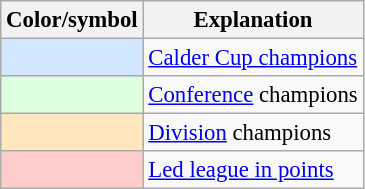<table class="wikitable" style="font-size:95%">
<tr>
<th scope="col">Color/symbol</th>
<th scope="col">Explanation</th>
</tr>
<tr>
<th scope="row" style="background:#D0E7FF"></th>
<td><a href='#'>Calder Cup champions</a></td>
</tr>
<tr>
<th scope="row" style="background:#DDFFDD"></th>
<td><a href='#'>Conference</a> champions</td>
</tr>
<tr>
<th scope="row" style="background:#FFE6BD"></th>
<td><a href='#'>Division</a> champions</td>
</tr>
<tr>
<th scope="row" style="background:#FFCCCC"></th>
<td><a href='#'>Led league in points</a></td>
</tr>
</table>
